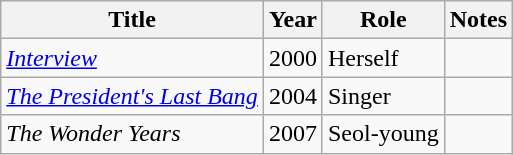<table class="wikitable plainrowheaders">
<tr>
<th>Title</th>
<th>Year</th>
<th>Role</th>
<th>Notes</th>
</tr>
<tr>
<td><em><a href='#'>Interview</a></em></td>
<td>2000</td>
<td>Herself</td>
<td></td>
</tr>
<tr>
<td><em><a href='#'>The President's Last Bang</a></em></td>
<td>2004</td>
<td>Singer</td>
<td></td>
</tr>
<tr>
<td><em>The Wonder Years</em></td>
<td>2007</td>
<td>Seol-young</td>
<td></td>
</tr>
</table>
